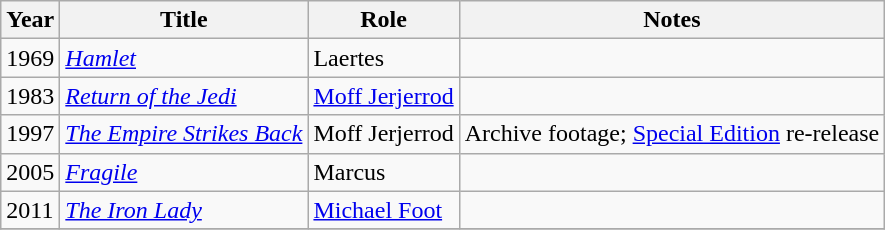<table class="wikitable sortable">
<tr>
<th>Year</th>
<th>Title</th>
<th>Role</th>
<th>Notes</th>
</tr>
<tr>
<td>1969</td>
<td><em><a href='#'>Hamlet</a></em></td>
<td>Laertes</td>
<td></td>
</tr>
<tr>
<td>1983</td>
<td><em><a href='#'>Return of the Jedi</a></em></td>
<td><a href='#'>Moff Jerjerrod</a></td>
<td></td>
</tr>
<tr>
<td>1997</td>
<td><em><a href='#'>The Empire Strikes Back</a></em></td>
<td>Moff Jerjerrod</td>
<td>Archive footage; <a href='#'>Special Edition</a> re-release</td>
</tr>
<tr>
<td>2005</td>
<td><em><a href='#'>Fragile</a></em></td>
<td>Marcus</td>
<td></td>
</tr>
<tr>
<td>2011</td>
<td><em><a href='#'>The Iron Lady</a></em></td>
<td><a href='#'>Michael Foot</a></td>
<td></td>
</tr>
<tr>
</tr>
</table>
